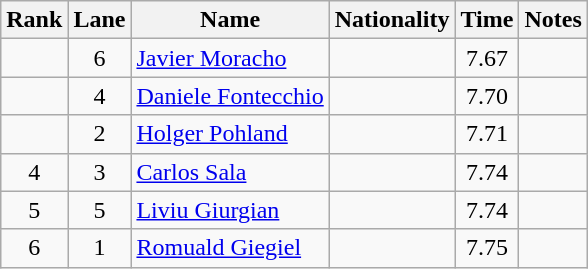<table class="wikitable sortable" style="text-align:center">
<tr>
<th>Rank</th>
<th>Lane</th>
<th>Name</th>
<th>Nationality</th>
<th>Time</th>
<th>Notes</th>
</tr>
<tr>
<td></td>
<td>6</td>
<td align="left"><a href='#'>Javier Moracho</a></td>
<td align=left></td>
<td>7.67</td>
<td></td>
</tr>
<tr>
<td></td>
<td>4</td>
<td align="left"><a href='#'>Daniele Fontecchio</a></td>
<td align=left></td>
<td>7.70</td>
<td></td>
</tr>
<tr>
<td></td>
<td>2</td>
<td align="left"><a href='#'>Holger Pohland</a></td>
<td align=left></td>
<td>7.71</td>
<td></td>
</tr>
<tr>
<td>4</td>
<td>3</td>
<td align="left"><a href='#'>Carlos Sala</a></td>
<td align=left></td>
<td>7.74</td>
<td></td>
</tr>
<tr>
<td>5</td>
<td>5</td>
<td align="left"><a href='#'>Liviu Giurgian</a></td>
<td align=left></td>
<td>7.74</td>
<td></td>
</tr>
<tr>
<td>6</td>
<td>1</td>
<td align="left"><a href='#'>Romuald Giegiel</a></td>
<td align=left></td>
<td>7.75</td>
<td></td>
</tr>
</table>
